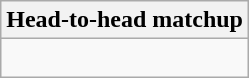<table class="wikitable collapsible collapsed">
<tr>
<th>Head-to-head matchup</th>
</tr>
<tr>
<td><br></td>
</tr>
</table>
